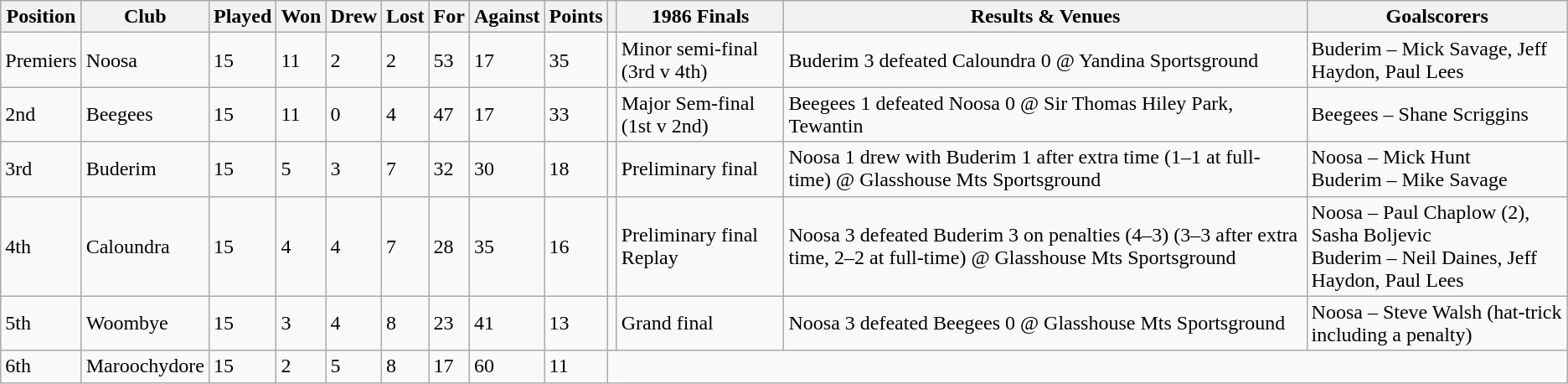<table class="wikitable">
<tr>
<th>Position</th>
<th>Club</th>
<th>Played</th>
<th>Won</th>
<th>Drew</th>
<th>Lost</th>
<th>For</th>
<th>Against</th>
<th>Points</th>
<th></th>
<th>1986 Finals</th>
<th>Results & Venues</th>
<th>Goalscorers</th>
</tr>
<tr>
<td>Premiers</td>
<td>Noosa</td>
<td>15</td>
<td>11</td>
<td>2</td>
<td>2</td>
<td>53</td>
<td>17</td>
<td>35</td>
<td></td>
<td>Minor semi-final (3rd v 4th)</td>
<td>Buderim 3 defeated Caloundra 0 @ Yandina Sportsground</td>
<td>Buderim – Mick Savage, Jeff Haydon, Paul Lees</td>
</tr>
<tr>
<td>2nd</td>
<td>Beegees</td>
<td>15</td>
<td>11</td>
<td>0</td>
<td>4</td>
<td>47</td>
<td>17</td>
<td>33</td>
<td></td>
<td>Major Sem-final (1st v 2nd)</td>
<td>Beegees 1 defeated Noosa 0 @ Sir Thomas Hiley Park, Tewantin</td>
<td>Beegees – Shane Scriggins</td>
</tr>
<tr>
<td>3rd</td>
<td>Buderim</td>
<td>15</td>
<td>5</td>
<td>3</td>
<td>7</td>
<td>32</td>
<td>30</td>
<td>18</td>
<td></td>
<td>Preliminary final</td>
<td>Noosa 1 drew with Buderim 1 after extra time (1–1 at full-time) @ Glasshouse Mts Sportsground</td>
<td>Noosa – Mick Hunt<br>Buderim – Mike Savage</td>
</tr>
<tr>
<td>4th</td>
<td>Caloundra</td>
<td>15</td>
<td>4</td>
<td>4</td>
<td>7</td>
<td>28</td>
<td>35</td>
<td>16</td>
<td></td>
<td>Preliminary final Replay</td>
<td>Noosa 3 defeated Buderim 3 on penalties (4–3) (3–3 after extra time, 2–2 at full-time) @ Glasshouse Mts Sportsground</td>
<td>Noosa – Paul Chaplow (2), Sasha Boljevic<br>Buderim – Neil Daines, Jeff Haydon, Paul Lees</td>
</tr>
<tr>
<td>5th</td>
<td>Woombye</td>
<td>15</td>
<td>3</td>
<td>4</td>
<td>8</td>
<td>23</td>
<td>41</td>
<td>13</td>
<td></td>
<td>Grand final</td>
<td>Noosa 3 defeated Beegees 0 @ Glasshouse Mts Sportsground</td>
<td>Noosa – Steve Walsh (hat-trick including a penalty)</td>
</tr>
<tr>
<td>6th</td>
<td>Maroochydore</td>
<td>15</td>
<td>2</td>
<td>5</td>
<td>8</td>
<td>17</td>
<td>60</td>
<td>11</td>
</tr>
</table>
